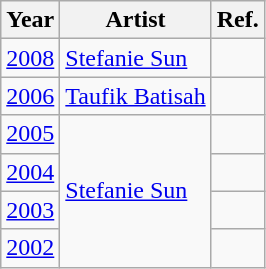<table class="wikitable">
<tr>
<th>Year</th>
<th>Artist</th>
<th>Ref.</th>
</tr>
<tr>
<td><a href='#'>2008</a></td>
<td><a href='#'>Stefanie Sun</a></td>
<td></td>
</tr>
<tr>
<td><a href='#'>2006</a></td>
<td><a href='#'>Taufik Batisah</a></td>
<td></td>
</tr>
<tr>
<td><a href='#'>2005</a></td>
<td rowspan="4"><a href='#'>Stefanie Sun</a></td>
<td></td>
</tr>
<tr>
<td><a href='#'>2004</a></td>
<td></td>
</tr>
<tr>
<td><a href='#'>2003</a></td>
<td></td>
</tr>
<tr>
<td><a href='#'>2002</a></td>
<td></td>
</tr>
</table>
